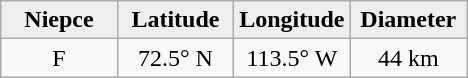<table class="wikitable">
<tr>
<th width="25%" style="background:#eeeeee;">Niepce</th>
<th width="25%" style="background:#eeeeee;">Latitude</th>
<th width="25%" style="background:#eeeeee;">Longitude</th>
<th width="25%" style="background:#eeeeee;">Diameter</th>
</tr>
<tr>
<td align="center">F</td>
<td align="center">72.5° N</td>
<td align="center">113.5° W</td>
<td align="center">44 km</td>
</tr>
</table>
